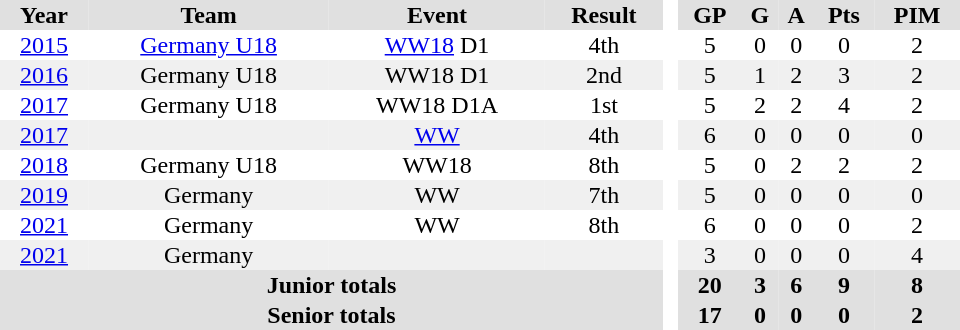<table border="0" cellpadding="1" cellspacing="0" style="text-align:center; width:40em">
<tr ALIGN="centre" bgcolor="#e0e0e0">
<th>Year</th>
<th>Team</th>
<th>Event</th>
<th>Result</th>
<th rowspan="99" bgcolor="#ffffff"> </th>
<th>GP</th>
<th>G</th>
<th>A</th>
<th>Pts</th>
<th>PIM</th>
</tr>
<tr>
<td><a href='#'>2015</a></td>
<td><a href='#'>Germany U18</a></td>
<td><a href='#'>WW18</a> D1</td>
<td>4th</td>
<td>5</td>
<td>0</td>
<td>0</td>
<td>0</td>
<td>2</td>
</tr>
<tr bgcolor="#f0f0f0">
<td><a href='#'>2016</a></td>
<td>Germany U18</td>
<td>WW18 D1</td>
<td>2nd</td>
<td>5</td>
<td>1</td>
<td>2</td>
<td>3</td>
<td>2</td>
</tr>
<tr>
<td><a href='#'>2017</a></td>
<td>Germany U18</td>
<td>WW18 D1A</td>
<td>1st</td>
<td>5</td>
<td>2</td>
<td>2</td>
<td>4</td>
<td>2</td>
</tr>
<tr bgcolor="#f0f0f0">
<td><a href='#'>2017</a></td>
<td></td>
<td><a href='#'>WW</a></td>
<td>4th</td>
<td>6</td>
<td>0</td>
<td>0</td>
<td>0</td>
<td>0</td>
</tr>
<tr>
<td><a href='#'>2018</a></td>
<td>Germany U18</td>
<td>WW18</td>
<td>8th</td>
<td>5</td>
<td>0</td>
<td>2</td>
<td>2</td>
<td>2</td>
</tr>
<tr bgcolor="#f0f0f0">
<td><a href='#'>2019</a></td>
<td>Germany</td>
<td>WW</td>
<td>7th</td>
<td>5</td>
<td>0</td>
<td>0</td>
<td>0</td>
<td>0</td>
</tr>
<tr>
<td><a href='#'>2021</a></td>
<td>Germany</td>
<td>WW</td>
<td>8th</td>
<td>6</td>
<td>0</td>
<td>0</td>
<td>0</td>
<td>2</td>
</tr>
<tr bgcolor="#f0f0f0">
<td><a href='#'>2021</a></td>
<td>Germany</td>
<td></td>
<td></td>
<td>3</td>
<td>0</td>
<td>0</td>
<td>0</td>
<td>4</td>
</tr>
<tr ALIGN="centre" bgcolor="#e0e0e0">
<th colspan=4>Junior totals</th>
<th>20</th>
<th>3</th>
<th>6</th>
<th>9</th>
<th>8</th>
</tr>
<tr ALIGN="centre" bgcolor="#e0e0e0">
<th colspan=4>Senior totals</th>
<th>17</th>
<th>0</th>
<th>0</th>
<th>0</th>
<th>2</th>
</tr>
</table>
